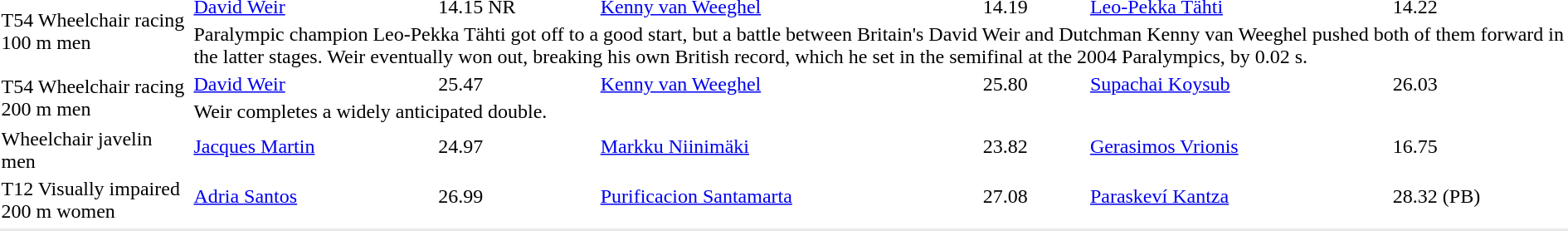<table>
<tr>
<td rowspan=2>T54 Wheelchair racing 100 m men</td>
<td><a href='#'>David Weir</a><br></td>
<td>14.15 NR</td>
<td><a href='#'>Kenny van Weeghel</a> <br></td>
<td>14.19</td>
<td><a href='#'>Leo-Pekka Tähti</a> <br></td>
<td>14.22</td>
</tr>
<tr>
<td colspan=6>Paralympic champion Leo-Pekka Tähti got off to a good start, but a battle between Britain's David Weir and Dutchman Kenny van Weeghel pushed both of them forward in the latter stages. Weir eventually won out, breaking his own British record, which he set in the semifinal at the 2004 Paralympics, by 0.02 s.</td>
</tr>
<tr>
<td rowspan=2>T54 Wheelchair racing 200 m men</td>
<td><a href='#'>David Weir</a><br></td>
<td>25.47</td>
<td><a href='#'>Kenny van Weeghel</a><br></td>
<td>25.80</td>
<td><a href='#'>Supachai Koysub</a><br></td>
<td>26.03</td>
</tr>
<tr>
<td colspan=6>Weir completes a widely anticipated double.</td>
</tr>
<tr>
<td rowspan=2>Wheelchair javelin men</td>
<td><a href='#'>Jacques Martin</a> <br> </td>
<td>24.97</td>
<td><a href='#'>Markku Niinimäki</a> <br> </td>
<td>23.82</td>
<td><a href='#'>Gerasimos Vrionis</a> <br> </td>
<td>16.75</td>
</tr>
<tr>
<td colspan=6></td>
</tr>
<tr>
<td rowspan=2>T12 Visually impaired 200 m women</td>
<td><a href='#'>Adria Santos</a><br></td>
<td>26.99</td>
<td><a href='#'>Purificacion Santamarta</a><br></td>
<td>27.08</td>
<td><a href='#'>Paraskeví Kantza</a><br></td>
<td>28.32 (PB)</td>
</tr>
<tr>
<td colspan=6></td>
</tr>
<tr>
</tr>
<tr bgcolor= e8e8e8>
<td colspan=7></td>
</tr>
</table>
